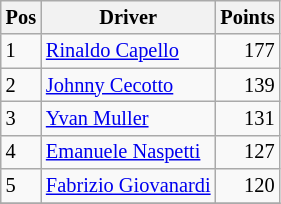<table class="wikitable" style="font-size: 85%;">
<tr>
<th>Pos</th>
<th>Driver</th>
<th>Points</th>
</tr>
<tr>
<td>1</td>
<td> <a href='#'>Rinaldo Capello</a></td>
<td align="right">177</td>
</tr>
<tr>
<td>2</td>
<td> <a href='#'>Johnny Cecotto</a></td>
<td align="right">139</td>
</tr>
<tr>
<td>3</td>
<td> <a href='#'>Yvan Muller</a></td>
<td align="right">131</td>
</tr>
<tr>
<td>4</td>
<td> <a href='#'>Emanuele Naspetti</a></td>
<td align="right">127</td>
</tr>
<tr>
<td>5</td>
<td> <a href='#'>Fabrizio Giovanardi</a></td>
<td align="right">120</td>
</tr>
<tr>
</tr>
</table>
